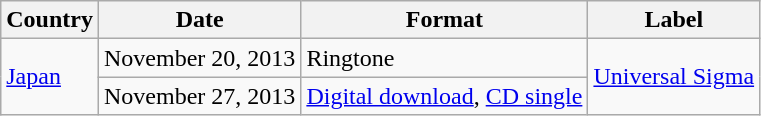<table class="wikitable plainrowheaders">
<tr>
<th scope="col">Country</th>
<th>Date</th>
<th>Format</th>
<th>Label</th>
</tr>
<tr>
<td scope="row" rowspan="2"><a href='#'>Japan</a></td>
<td>November 20, 2013</td>
<td>Ringtone</td>
<td scope="row" rowspan="2"><a href='#'>Universal Sigma</a></td>
</tr>
<tr>
<td>November 27, 2013</td>
<td><a href='#'>Digital download</a>, <a href='#'>CD single</a></td>
</tr>
</table>
